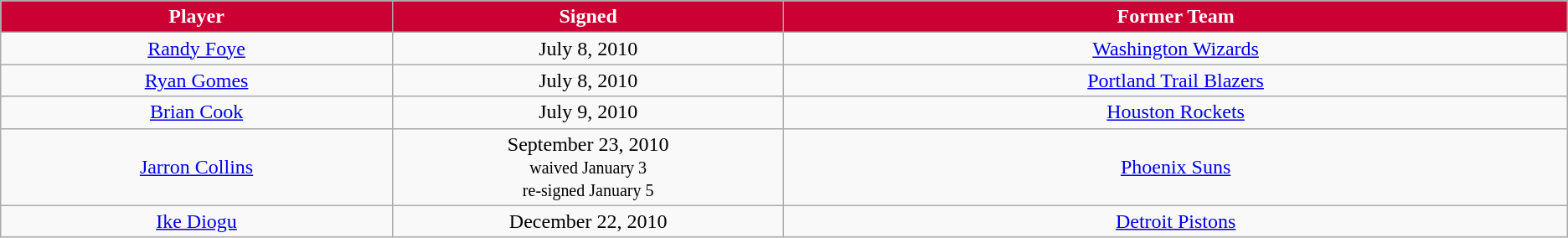<table class="wikitable sortable sortable">
<tr>
<th style="background:#CC0033; color:white" width="10%">Player</th>
<th style="background:#CC0033; color:white" width="10%">Signed</th>
<th style="background:#CC0033; color:white" width="20%">Former Team</th>
</tr>
<tr style="text-align: center">
<td><a href='#'>Randy Foye</a></td>
<td>July 8, 2010</td>
<td><a href='#'>Washington Wizards</a></td>
</tr>
<tr style="text-align: center">
<td><a href='#'>Ryan Gomes</a></td>
<td>July 8, 2010</td>
<td><a href='#'>Portland Trail Blazers</a></td>
</tr>
<tr style="text-align: center">
<td><a href='#'>Brian Cook</a></td>
<td>July 9, 2010</td>
<td><a href='#'>Houston Rockets</a></td>
</tr>
<tr style="text-align: center">
<td><a href='#'>Jarron Collins</a></td>
<td>September 23, 2010 <br><small>waived January 3 <br>re-signed January 5</small></td>
<td><a href='#'>Phoenix Suns</a></td>
</tr>
<tr style="text-align: center">
<td><a href='#'>Ike Diogu</a></td>
<td>December 22, 2010</td>
<td><a href='#'>Detroit Pistons</a></td>
</tr>
</table>
